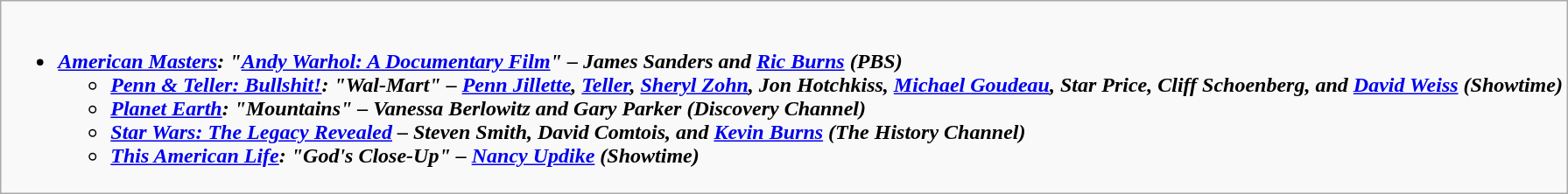<table class="wikitable">
<tr>
<td style="vertical-align:top;"><br><ul><li><strong><em><a href='#'>American Masters</a><em>: "<a href='#'>Andy Warhol: A Documentary Film</a>" – James Sanders and <a href='#'>Ric Burns</a> (PBS)<strong><ul><li></em><a href='#'>Penn & Teller: Bullshit!</a><em>: "Wal-Mart" – <a href='#'>Penn Jillette</a>, <a href='#'>Teller</a>, <a href='#'>Sheryl Zohn</a>, Jon Hotchkiss, <a href='#'>Michael Goudeau</a>, Star Price, Cliff Schoenberg, and <a href='#'>David Weiss</a> (Showtime)</li><li></em><a href='#'>Planet Earth</a><em>: "Mountains" – Vanessa Berlowitz and Gary Parker (Discovery Channel)</li><li></em><a href='#'>Star Wars: The Legacy Revealed</a><em> – Steven Smith, David Comtois, and <a href='#'>Kevin Burns</a> (The History Channel)</li><li></em><a href='#'>This American Life</a><em>: "God's Close-Up" – <a href='#'>Nancy Updike</a> (Showtime)</li></ul></li></ul></td>
</tr>
</table>
